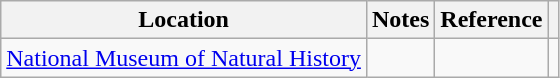<table class="wikitable">
<tr>
<th>Location</th>
<th>Notes</th>
<th>Reference</th>
<th></th>
</tr>
<tr>
<td><a href='#'>National Museum of Natural History</a></td>
<td></td>
<td></td>
<td></td>
</tr>
</table>
